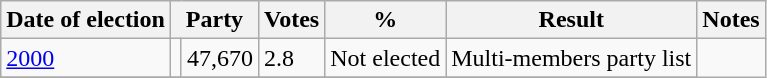<table class="wikitable">
<tr>
<th>Date of election</th>
<th colspan=2>Party</th>
<th>Votes</th>
<th>%</th>
<th>Result</th>
<th>Notes</th>
</tr>
<tr>
<td><a href='#'>2000</a></td>
<td></td>
<td>47,670</td>
<td>2.8</td>
<td>Not elected</td>
<td>Multi-members party list</td>
</tr>
<tr>
</tr>
</table>
